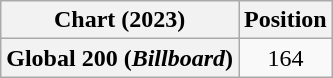<table class="wikitable sortable plainrowheaders" style="text-align:center">
<tr>
<th scope="col">Chart (2023)</th>
<th scope="col">Position</th>
</tr>
<tr>
<th scope="row">Global 200 (<em>Billboard</em>)</th>
<td>164</td>
</tr>
</table>
